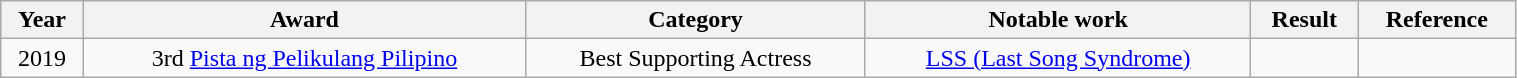<table class="wikitable" style="text-align:center" width=80%>
<tr>
<th>Year</th>
<th>Award</th>
<th>Category</th>
<th>Notable work</th>
<th>Result</th>
<th>Reference</th>
</tr>
<tr>
<td>2019</td>
<td>3rd <a href='#'>Pista ng Pelikulang Pilipino</a></td>
<td>Best Supporting Actress</td>
<td><a href='#'>LSS (Last Song Syndrome)</a></td>
<td></td>
<td></td>
</tr>
</table>
